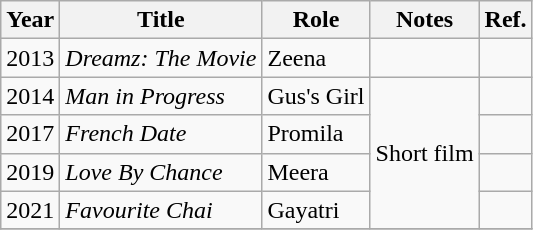<table class="wikitable sortable">
<tr>
<th>Year</th>
<th>Title</th>
<th>Role</th>
<th class="unsortable">Notes</th>
<th class="unsortable">Ref.</th>
</tr>
<tr>
<td>2013</td>
<td><em>Dreamz: The Movie</em></td>
<td>Zeena</td>
<td></td>
<td></td>
</tr>
<tr>
<td>2014</td>
<td><em>Man in Progress</em></td>
<td>Gus's Girl</td>
<td rowspan="4">Short film</td>
<td></td>
</tr>
<tr>
<td>2017</td>
<td><em>French Date</em></td>
<td>Promila</td>
<td></td>
</tr>
<tr>
<td>2019</td>
<td><em>Love By Chance</em></td>
<td>Meera</td>
<td></td>
</tr>
<tr>
<td>2021</td>
<td><em>Favourite Chai</em></td>
<td>Gayatri</td>
<td></td>
</tr>
<tr>
</tr>
</table>
